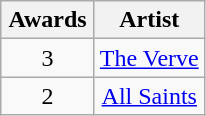<table class="wikitable" rowspan="2" style="text-align:center;">
<tr>
<th scope="col" style="width:55px;">Awards</th>
<th scope="col" style="text-align:center;">Artist</th>
</tr>
<tr>
<td>3</td>
<td><a href='#'>The Verve</a></td>
</tr>
<tr>
<td>2</td>
<td><a href='#'>All Saints</a></td>
</tr>
</table>
